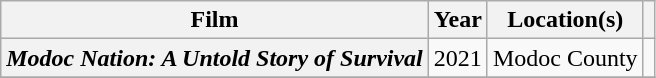<table class="wikitable sortable plainrowheaders">
<tr>
<th>Film</th>
<th>Year</th>
<th class="unsortable">Location(s)</th>
<th class="unsortable"></th>
</tr>
<tr>
<th scope="row"><em>Modoc Nation: A Untold Story of Survival</em></th>
<td>2021</td>
<td>Modoc County</td>
<td style="text-align:center;"></td>
</tr>
<tr>
</tr>
</table>
